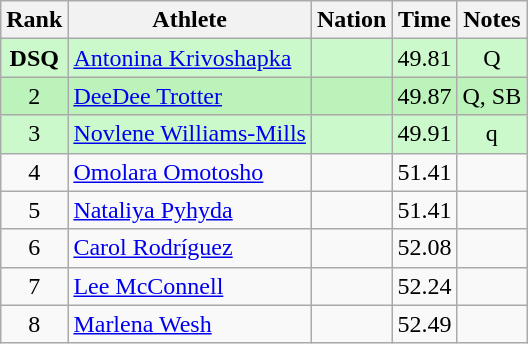<table class="wikitable sortable" style="text-align:center">
<tr>
<th>Rank</th>
<th>Athlete</th>
<th>Nation</th>
<th>Time</th>
<th>Notes</th>
</tr>
<tr bgcolor=ccf9cc>
<td><strong>DSQ</strong></td>
<td align=left><a href='#'>Antonina Krivoshapka</a></td>
<td align=left></td>
<td>49.81</td>
<td>Q</td>
</tr>
<tr bgcolor=#bbf3bb>
<td>2</td>
<td align=left><a href='#'>DeeDee Trotter</a></td>
<td align=left></td>
<td>49.87</td>
<td>Q, SB</td>
</tr>
<tr bgcolor=#ccf9cc>
<td>3</td>
<td align=left><a href='#'>Novlene Williams-Mills</a></td>
<td align=left></td>
<td>49.91</td>
<td>q</td>
</tr>
<tr>
<td>4</td>
<td align=left><a href='#'>Omolara Omotosho</a></td>
<td align=left></td>
<td>51.41</td>
<td></td>
</tr>
<tr>
<td>5</td>
<td align=left><a href='#'>Nataliya Pyhyda</a></td>
<td align=left></td>
<td>51.41</td>
<td></td>
</tr>
<tr>
<td>6</td>
<td align=left><a href='#'>Carol Rodríguez</a></td>
<td align=left></td>
<td>52.08</td>
<td></td>
</tr>
<tr>
<td>7</td>
<td align=left><a href='#'>Lee McConnell</a></td>
<td align=left></td>
<td>52.24</td>
<td></td>
</tr>
<tr>
<td>8</td>
<td align=left><a href='#'>Marlena Wesh</a></td>
<td align=left></td>
<td>52.49</td>
<td></td>
</tr>
</table>
